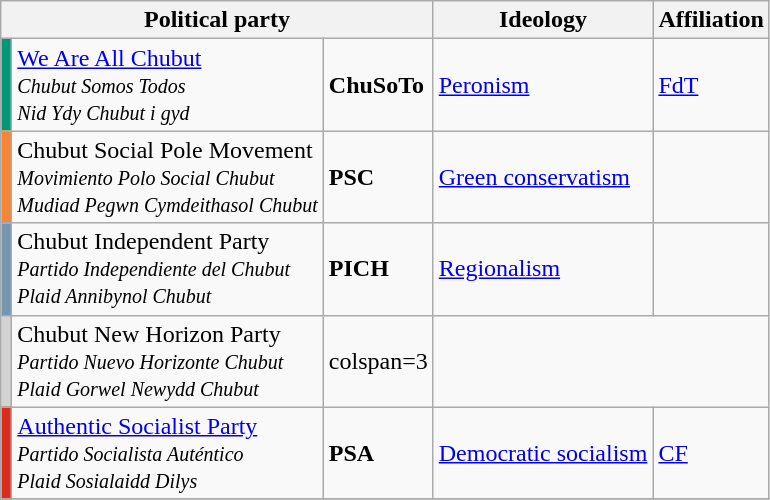<table class="wikitable">
<tr>
<th colspan=3>Political party</th>
<th>Ideology</th>
<th>Affiliation</th>
</tr>
<tr>
<th style="background:#009978;"></th>
<td><a href='#'>We Are All Chubut</a><br><small><em>Chubut Somos Todos</em></small><br><small><em>Nid Ydy Chubut i gyd</em></small></td>
<td><strong>ChuSoTo</strong></td>
<td><a href='#'>Peronism</a></td>
<td><a href='#'>FdT</a></td>
</tr>
<tr>
<th style="background:#f68634;"></th>
<td>Chubut Social Pole Movement<br><small><em>Movimiento Polo Social Chubut</em></small><br><small><em>Mudiad Pegwn Cymdeithasol Chubut</em></small></td>
<td><strong>PSC</strong></td>
<td><a href='#'>Green conservatism</a></td>
<td></td>
</tr>
<tr>
<th style="background:#7397b2;"></th>
<td>Chubut Independent Party<br><small><em>Partido Independiente del Chubut</em></small><br><small><em>Plaid Annibynol Chubut</em></small></td>
<td><strong>PICH</strong></td>
<td><a href='#'>Regionalism</a></td>
<td></td>
</tr>
<tr>
<th style="background:#D3D3D3;"></th>
<td>Chubut New Horizon Party<br><small><em>Partido Nuevo Horizonte Chubut</em></small><br><small><em>Plaid Gorwel Newydd Chubut</em></small></td>
<td>colspan=3 </td>
</tr>
<tr>
<th style="background:#DD2C1A;"></th>
<td><a href='#'>Authentic Socialist Party</a><br><small><em>Partido Socialista Auténtico</em></small><br><small><em>Plaid Sosialaidd Dilys</em></small></td>
<td><strong>PSA</strong></td>
<td><a href='#'>Democratic socialism</a></td>
<td><a href='#'>CF</a></td>
</tr>
<tr>
</tr>
</table>
